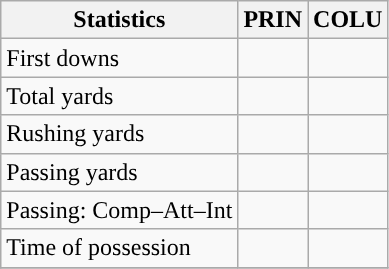<table class="wikitable" style="float: left;">
<tr>
<th>Statistics</th>
<th>PRIN</th>
<th>COLU</th>
</tr>
<tr>
<td>First downs</td>
<td></td>
<td></td>
</tr>
<tr>
<td>Total yards</td>
<td></td>
<td></td>
</tr>
<tr>
<td>Rushing yards</td>
<td></td>
<td></td>
</tr>
<tr>
<td>Passing yards</td>
<td></td>
<td></td>
</tr>
<tr>
<td>Passing: Comp–Att–Int</td>
<td></td>
<td></td>
</tr>
<tr>
<td>Time of possession</td>
<td></td>
<td></td>
</tr>
<tr>
</tr>
</table>
